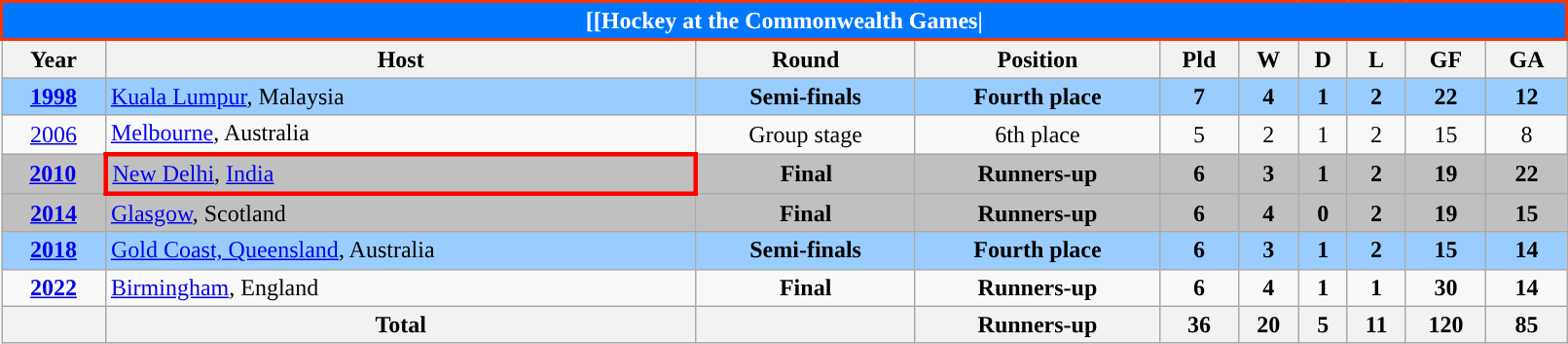<table class="wikitable" style="text-align: center; width:85%">
<tr>
<th colspan=10 style="background: #0077FF;border: 2px solid #ff3300;color: #FFFFFF;">[[Hockey at the Commonwealth Games|</th>
</tr>
<tr>
<th>Year</th>
<th>Host</th>
<th>Round</th>
<th>Position</th>
<th>Pld</th>
<th>W</th>
<th>D</th>
<th>L</th>
<th>GF</th>
<th>GA</th>
</tr>
<tr style="background:#9acdff;">
<td><strong><a href='#'>1998</a></strong></td>
<td align=left> <a href='#'>Kuala Lumpur</a>, Malaysia</td>
<td><strong>Semi-finals</strong></td>
<td><strong>Fourth place</strong></td>
<td><strong>7</strong></td>
<td><strong>4</strong></td>
<td><strong>1</strong></td>
<td><strong>2</strong></td>
<td><strong>22</strong></td>
<td><strong>12</strong></td>
</tr>
<tr>
<td><a href='#'>2006</a></td>
<td align=left> <a href='#'>Melbourne</a>, Australia</td>
<td>Group stage</td>
<td>6th place</td>
<td>5</td>
<td>2</td>
<td>1</td>
<td>2</td>
<td>15</td>
<td>8</td>
</tr>
<tr style="background:Silver;">
<td><strong><a href='#'>2010</a></strong></td>
<td style="border: 3px solid red"align=left> <a href='#'>New Delhi</a>, <a href='#'>India</a></td>
<td><strong>Final</strong></td>
<td><strong>Runners-up</strong></td>
<td><strong>6</strong></td>
<td><strong>3</strong></td>
<td><strong>1</strong></td>
<td><strong>2</strong></td>
<td><strong>19</strong></td>
<td><strong>22</strong></td>
</tr>
<tr style="background:Silver;">
<td><strong><a href='#'>2014</a></strong></td>
<td align=left> <a href='#'>Glasgow</a>, Scotland</td>
<td><strong>Final</strong></td>
<td><strong>Runners-up</strong></td>
<td><strong>6</strong></td>
<td><strong>4</strong></td>
<td><strong>0</strong></td>
<td><strong>2</strong></td>
<td><strong>19</strong></td>
<td><strong>15</strong></td>
</tr>
<tr style="background:#9acdff;">
<td><strong><a href='#'>2018</a></strong></td>
<td align=left> <a href='#'>Gold Coast, Queensland</a>, Australia</td>
<td><strong>Semi-finals</strong></td>
<td><strong>Fourth place</strong></td>
<td><strong>6</strong></td>
<td><strong>3</strong></td>
<td><strong>1</strong></td>
<td><strong>2</strong></td>
<td><strong>15</strong></td>
<td><strong>14</strong></td>
</tr>
<tr -style="background:Silver;">
<td><strong><a href='#'>2022</a></strong></td>
<td align=left> <a href='#'>Birmingham</a>, England</td>
<td><strong>Final</strong></td>
<td><strong>Runners-up</strong></td>
<td><strong>6</strong></td>
<td><strong>4</strong></td>
<td><strong>1</strong></td>
<td><strong>1</strong></td>
<td><strong>30</strong></td>
<td><strong>14</strong></td>
</tr>
<tr>
<th></th>
<th>Total</th>
<th></th>
<th>Runners-up</th>
<th>36</th>
<th>20</th>
<th>5</th>
<th>11</th>
<th>120</th>
<th>85</th>
</tr>
</table>
